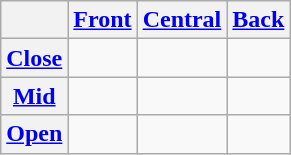<table class="wikitable" style="text-align:center;">
<tr>
<th></th>
<th><a href='#'>Front</a></th>
<th><a href='#'>Central</a></th>
<th><a href='#'>Back</a></th>
</tr>
<tr>
<th><a href='#'>Close</a></th>
<td> </td>
<td></td>
<td> <br> </td>
</tr>
<tr>
<th><a href='#'>Mid</a></th>
<td></td>
<td> </td>
<td> </td>
</tr>
<tr>
<th><a href='#'>Open</a></th>
<td></td>
<td> </td>
<td></td>
</tr>
</table>
